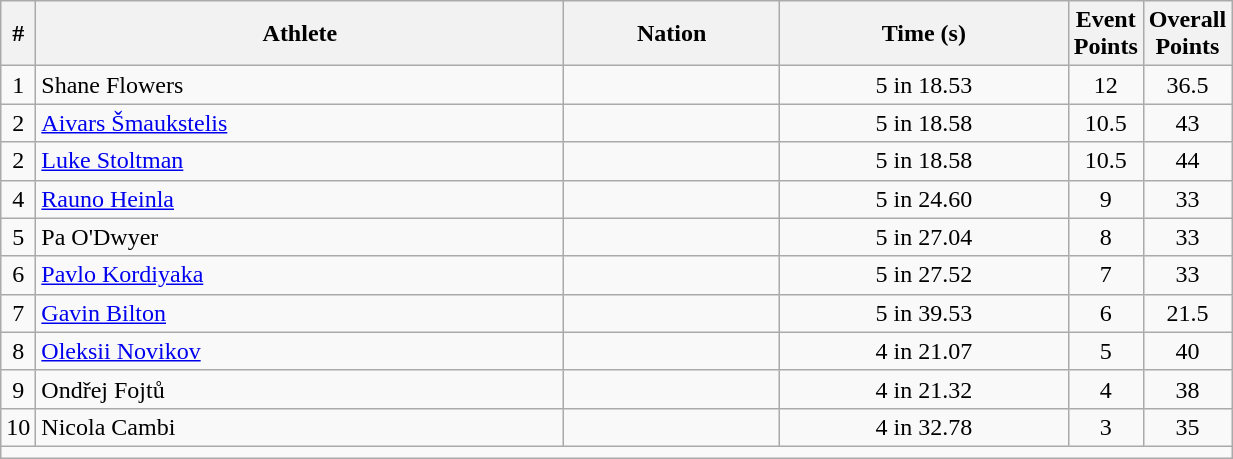<table class="wikitable sortable" style="text-align:center;width: 65%;">
<tr>
<th scope="col" style="width: 10px;">#</th>
<th scope="col">Athlete</th>
<th scope="col">Nation</th>
<th scope="col">Time (s)</th>
<th scope="col" style="width: 10px;">Event Points</th>
<th scope="col" style="width: 10px;">Overall Points</th>
</tr>
<tr>
<td>1</td>
<td align=left>Shane Flowers</td>
<td align=left></td>
<td>5 in 18.53</td>
<td>12</td>
<td>36.5</td>
</tr>
<tr>
<td>2</td>
<td align=left><a href='#'>Aivars Šmaukstelis</a></td>
<td align=left></td>
<td>5 in 18.58</td>
<td>10.5</td>
<td>43</td>
</tr>
<tr>
<td>2</td>
<td align=left><a href='#'>Luke Stoltman</a></td>
<td align=left></td>
<td>5 in 18.58</td>
<td>10.5</td>
<td>44</td>
</tr>
<tr>
<td>4</td>
<td align=left><a href='#'>Rauno Heinla</a></td>
<td align=left></td>
<td>5 in 24.60</td>
<td>9</td>
<td>33</td>
</tr>
<tr>
<td>5</td>
<td align=left>Pa O'Dwyer</td>
<td align=left></td>
<td>5 in 27.04</td>
<td>8</td>
<td>33</td>
</tr>
<tr>
<td>6</td>
<td align=left><a href='#'>Pavlo Kordiyaka</a></td>
<td align=left></td>
<td>5 in 27.52</td>
<td>7</td>
<td>33</td>
</tr>
<tr>
<td>7</td>
<td align=left><a href='#'>Gavin Bilton</a></td>
<td align=left></td>
<td>5 in 39.53</td>
<td>6</td>
<td>21.5</td>
</tr>
<tr>
<td>8</td>
<td align=left><a href='#'>Oleksii Novikov</a></td>
<td align=left></td>
<td>4 in 21.07</td>
<td>5</td>
<td>40</td>
</tr>
<tr>
<td>9</td>
<td align=left>Ondřej Fojtů</td>
<td align=left></td>
<td>4 in 21.32</td>
<td>4</td>
<td>38</td>
</tr>
<tr>
<td>10</td>
<td align=left>Nicola Cambi</td>
<td align=left></td>
<td>4 in 32.78</td>
<td>3</td>
<td>35</td>
</tr>
<tr class="sortbottom">
<td colspan="6"></td>
</tr>
</table>
